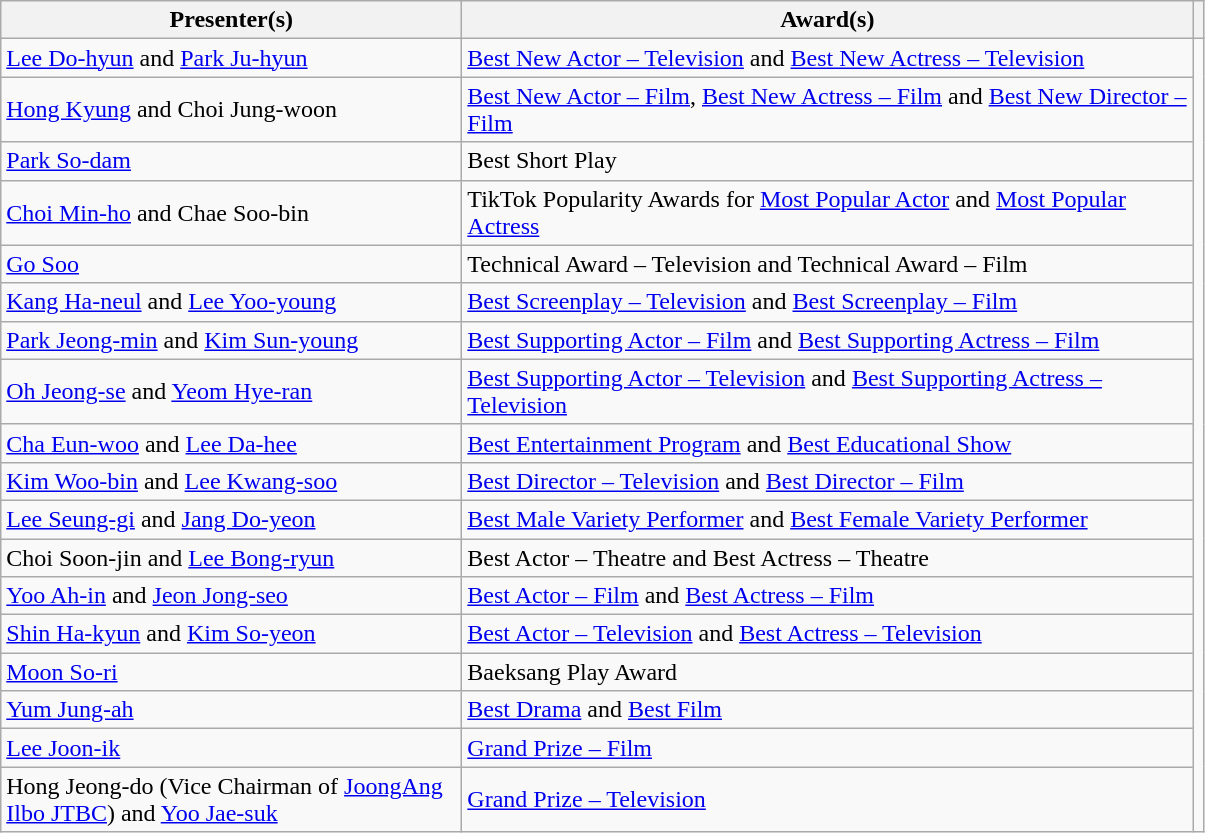<table class="wikitable sortable">
<tr>
<th scope="col" style="width:300px">Presenter(s)</th>
<th scope="col" style="width:480px">Award(s)</th>
<th scope="col" class="unsortable"></th>
</tr>
<tr>
<td><a href='#'>Lee Do-hyun</a> and <a href='#'>Park Ju-hyun</a></td>
<td><a href='#'>Best New Actor – Television</a> and  <a href='#'>Best New Actress – Television</a></td>
<td rowspan="18"  style="text-align:center"></td>
</tr>
<tr>
<td><a href='#'>Hong Kyung</a> and Choi Jung-woon</td>
<td><a href='#'>Best New Actor – Film</a>, <a href='#'>Best New Actress – Film</a> and <a href='#'>Best New Director – Film</a></td>
</tr>
<tr>
<td><a href='#'>Park So-dam</a></td>
<td>Best Short Play</td>
</tr>
<tr>
<td><a href='#'>Choi Min-ho</a> and Chae Soo-bin</td>
<td>TikTok Popularity Awards for <a href='#'>Most Popular Actor</a> and <a href='#'>Most Popular Actress</a></td>
</tr>
<tr>
<td><a href='#'>Go Soo</a></td>
<td>Technical Award – Television and Technical Award – Film</td>
</tr>
<tr>
<td><a href='#'>Kang Ha-neul</a> and <a href='#'>Lee Yoo-young</a></td>
<td><a href='#'>Best Screenplay – Television</a> and <a href='#'>Best Screenplay – Film</a></td>
</tr>
<tr>
<td><a href='#'>Park Jeong-min</a> and <a href='#'>Kim Sun-young</a></td>
<td><a href='#'>Best Supporting Actor – Film</a> and  <a href='#'>Best Supporting Actress – Film</a></td>
</tr>
<tr>
<td><a href='#'>Oh Jeong-se</a> and <a href='#'>Yeom Hye-ran</a></td>
<td><a href='#'>Best Supporting Actor – Television</a> and  <a href='#'>Best Supporting Actress – Television</a></td>
</tr>
<tr>
<td><a href='#'>Cha Eun-woo</a> and <a href='#'>Lee Da-hee</a></td>
<td><a href='#'>Best Entertainment Program</a> and <a href='#'>Best Educational Show</a></td>
</tr>
<tr>
<td><a href='#'>Kim Woo-bin</a> and <a href='#'>Lee Kwang-soo</a></td>
<td><a href='#'>Best Director – Television</a> and <a href='#'>Best Director – Film</a></td>
</tr>
<tr>
<td><a href='#'>Lee Seung-gi</a> and <a href='#'>Jang Do-yeon</a></td>
<td><a href='#'>Best Male Variety Performer</a> and <a href='#'>Best Female Variety Performer</a></td>
</tr>
<tr>
<td>Choi Soon-jin and <a href='#'>Lee Bong-ryun</a></td>
<td>Best Actor – Theatre and Best Actress – Theatre</td>
</tr>
<tr>
<td><a href='#'>Yoo Ah-in</a> and <a href='#'>Jeon Jong-seo</a></td>
<td><a href='#'>Best Actor – Film</a> and <a href='#'>Best Actress – Film</a></td>
</tr>
<tr>
<td><a href='#'>Shin Ha-kyun</a> and <a href='#'>Kim So-yeon</a></td>
<td><a href='#'>Best Actor – Television</a> and <a href='#'>Best Actress – Television</a></td>
</tr>
<tr>
<td><a href='#'>Moon So-ri</a></td>
<td>Baeksang Play Award</td>
</tr>
<tr>
<td><a href='#'>Yum Jung-ah</a></td>
<td><a href='#'>Best Drama</a> and <a href='#'>Best Film</a></td>
</tr>
<tr>
<td><a href='#'>Lee Joon-ik</a></td>
<td><a href='#'>Grand Prize – Film</a></td>
</tr>
<tr>
<td>Hong Jeong-do (Vice Chairman of <a href='#'>JoongAng Ilbo JTBC</a>) and <a href='#'>Yoo Jae-suk</a></td>
<td><a href='#'>Grand Prize – Television</a></td>
</tr>
</table>
